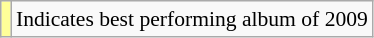<table class="wikitable" style="font-size:90%;">
<tr>
<td style="background-color:#FFFF99"></td>
<td>Indicates best performing album of 2009</td>
</tr>
</table>
